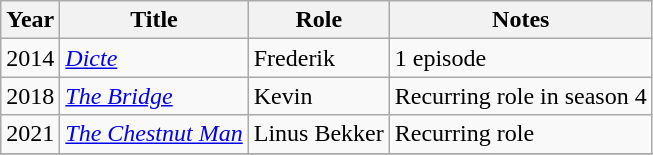<table class="wikitable sortable plainrowheaders">
<tr>
<th scope="col">Year</th>
<th scope="col">Title</th>
<th scope="col">Role</th>
<th scope="col" class="unsortable">Notes</th>
</tr>
<tr>
<td>2014</td>
<td><em><a href='#'>Dicte</a></em></td>
<td>Frederik</td>
<td>1 episode</td>
</tr>
<tr>
<td>2018</td>
<td><em><a href='#'>The Bridge</a></em></td>
<td>Kevin</td>
<td>Recurring role in season 4</td>
</tr>
<tr>
<td>2021</td>
<td><em><a href='#'>The Chestnut Man</a></em></td>
<td>Linus Bekker</td>
<td>Recurring role</td>
</tr>
<tr>
</tr>
</table>
